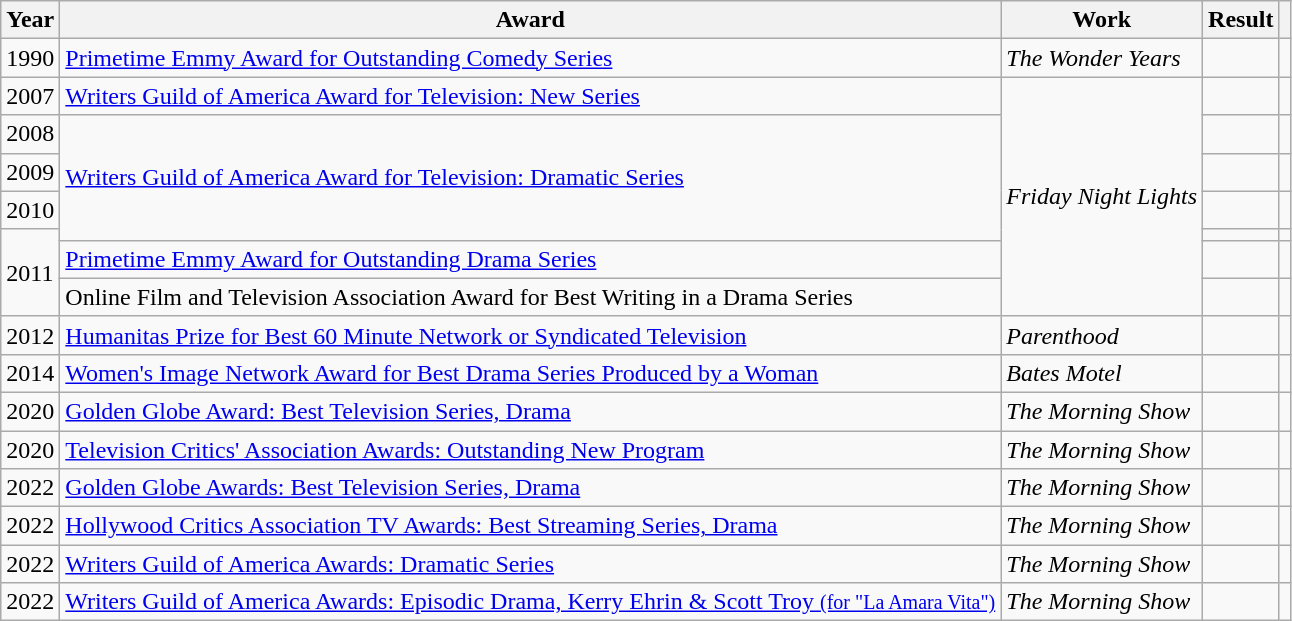<table class="wikitable">
<tr>
<th>Year</th>
<th>Award</th>
<th>Work</th>
<th>Result</th>
<th></th>
</tr>
<tr>
<td>1990</td>
<td><a href='#'>Primetime Emmy Award for Outstanding Comedy Series</a></td>
<td><em>The Wonder Years</em></td>
<td></td>
<td></td>
</tr>
<tr>
<td>2007</td>
<td><a href='#'>Writers Guild of America Award for Television: New Series</a></td>
<td rowspan="7"><em>Friday Night Lights</em></td>
<td></td>
<td></td>
</tr>
<tr>
<td>2008</td>
<td rowspan="4"><a href='#'>Writers Guild of America Award for Television: Dramatic Series</a></td>
<td></td>
<td></td>
</tr>
<tr>
<td>2009</td>
<td></td>
<td></td>
</tr>
<tr>
<td>2010</td>
<td></td>
<td></td>
</tr>
<tr>
<td rowspan="3">2011</td>
<td></td>
<td></td>
</tr>
<tr>
<td><a href='#'>Primetime Emmy Award for Outstanding Drama Series</a></td>
<td></td>
<td></td>
</tr>
<tr>
<td>Online Film and Television Association Award for Best Writing in a Drama Series</td>
<td></td>
<td></td>
</tr>
<tr>
<td>2012</td>
<td><a href='#'>Humanitas Prize for Best 60 Minute Network or Syndicated Television</a></td>
<td><em>Parenthood</em></td>
<td></td>
<td></td>
</tr>
<tr>
<td>2014</td>
<td><a href='#'>Women's Image Network Award for Best Drama Series Produced by a Woman</a></td>
<td><em>Bates Motel</em></td>
<td></td>
<td></td>
</tr>
<tr>
<td>2020</td>
<td><a href='#'>Golden Globe Award: Best Television Series, Drama</a></td>
<td><em>The Morning Show</em></td>
<td></td>
<td></td>
</tr>
<tr>
<td>2020</td>
<td><a href='#'>Television Critics' Association Awards: Outstanding New Program</a></td>
<td><em>The Morning Show</em></td>
<td></td>
<td></td>
</tr>
<tr>
<td>2022</td>
<td><a href='#'>Golden Globe Awards: Best Television Series, Drama</a></td>
<td><em>The Morning Show</em></td>
<td></td>
<td></td>
</tr>
<tr>
<td>2022</td>
<td><a href='#'>Hollywood Critics Association TV Awards: Best Streaming Series, Drama</a></td>
<td><em>The Morning Show</em></td>
<td></td>
<td></td>
</tr>
<tr>
<td>2022</td>
<td><a href='#'>Writers Guild of America Awards: Dramatic Series</a></td>
<td><em>The Morning Show</em></td>
<td></td>
<td></td>
</tr>
<tr>
<td>2022</td>
<td><a href='#'>Writers Guild of America Awards: Episodic Drama, Kerry Ehrin & Scott Troy <small>(for "La Amara Vita")</small></a></td>
<td><em>The Morning Show</em></td>
<td></td>
<td></td>
</tr>
</table>
